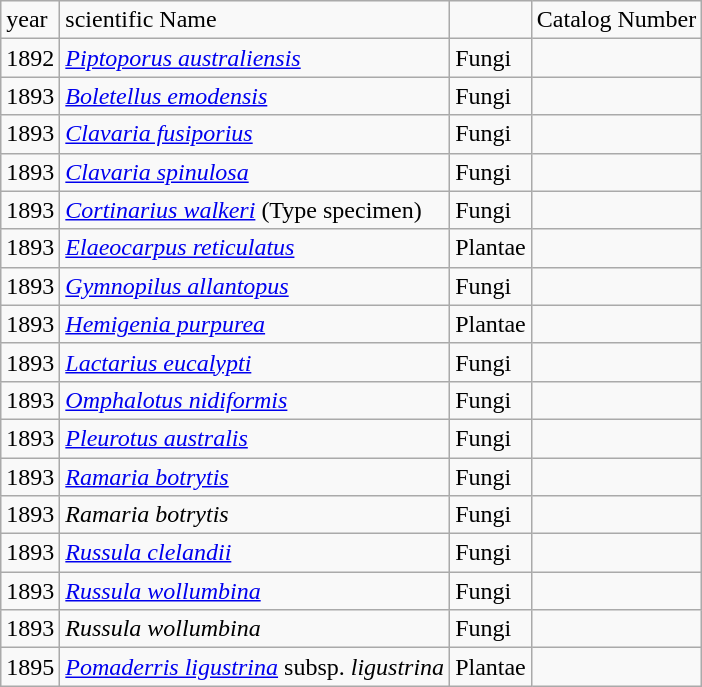<table class="wikitable">
<tr>
<td>year</td>
<td>scientific Name</td>
<td></td>
<td>Catalog Number</td>
</tr>
<tr>
<td>1892</td>
<td><em><a href='#'>Piptoporus australiensis</a></em></td>
<td>Fungi</td>
<td></td>
</tr>
<tr>
<td>1893</td>
<td><em><a href='#'>Boletellus emodensis</a></em></td>
<td>Fungi</td>
<td></td>
</tr>
<tr>
<td>1893</td>
<td><em><a href='#'>Clavaria fusiporius</a></em></td>
<td>Fungi</td>
<td></td>
</tr>
<tr>
<td>1893</td>
<td><em><a href='#'>Clavaria spinulosa</a></em></td>
<td>Fungi</td>
<td></td>
</tr>
<tr>
<td>1893</td>
<td><em><a href='#'>Cortinarius walkeri</a></em> (Type specimen)</td>
<td>Fungi</td>
<td></td>
</tr>
<tr>
<td>1893</td>
<td><em><a href='#'>Elaeocarpus reticulatus</a></em></td>
<td>Plantae</td>
<td></td>
</tr>
<tr>
<td>1893</td>
<td><em><a href='#'>Gymnopilus allantopus</a></em></td>
<td>Fungi</td>
<td></td>
</tr>
<tr>
<td>1893</td>
<td><em><a href='#'>Hemigenia purpurea</a></em></td>
<td>Plantae</td>
<td></td>
</tr>
<tr>
<td>1893</td>
<td><em><a href='#'>Lactarius eucalypti</a></em></td>
<td>Fungi</td>
<td></td>
</tr>
<tr>
<td>1893</td>
<td><em><a href='#'>Omphalotus nidiformis</a></em></td>
<td>Fungi</td>
<td></td>
</tr>
<tr>
<td>1893</td>
<td><em><a href='#'>Pleurotus australis</a></em></td>
<td>Fungi</td>
<td></td>
</tr>
<tr>
<td>1893</td>
<td><em><a href='#'>Ramaria botrytis</a></em></td>
<td>Fungi</td>
<td></td>
</tr>
<tr>
<td>1893</td>
<td><em>Ramaria botrytis</em></td>
<td>Fungi</td>
<td></td>
</tr>
<tr>
<td>1893</td>
<td><em><a href='#'>Russula clelandii</a></em></td>
<td>Fungi</td>
<td></td>
</tr>
<tr>
<td>1893</td>
<td><em><a href='#'>Russula wollumbina</a></em></td>
<td>Fungi</td>
<td></td>
</tr>
<tr>
<td>1893</td>
<td><em>Russula wollumbina</em></td>
<td>Fungi</td>
<td></td>
</tr>
<tr>
<td>1895</td>
<td><em><a href='#'>Pomaderris ligustrina</a></em> subsp. <em>ligustrina</em></td>
<td>Plantae</td>
<td></td>
</tr>
</table>
